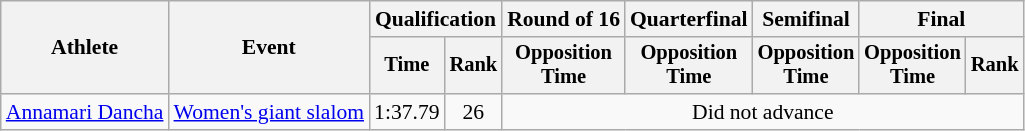<table class=wikitable style=font-size:90%>
<tr>
<th rowspan=2>Athlete</th>
<th rowspan=2>Event</th>
<th colspan=2>Qualification</th>
<th>Round of 16</th>
<th>Quarterfinal</th>
<th>Semifinal</th>
<th colspan=2>Final</th>
</tr>
<tr style=font-size:95%>
<th>Time</th>
<th>Rank</th>
<th>Opposition<br>Time</th>
<th>Opposition<br>Time</th>
<th>Opposition<br>Time</th>
<th>Opposition<br>Time</th>
<th>Rank</th>
</tr>
<tr align=center>
<td align=left><a href='#'>Annamari Dancha</a></td>
<td align=left><a href='#'>Women's giant slalom</a></td>
<td>1:37.79</td>
<td>26</td>
<td colspan=5>Did not advance</td>
</tr>
</table>
